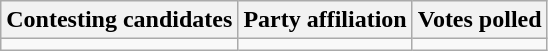<table class="wikitable sortable">
<tr>
<th>Contesting candidates</th>
<th>Party affiliation</th>
<th>Votes polled</th>
</tr>
<tr>
<td></td>
<td></td>
<td></td>
</tr>
</table>
